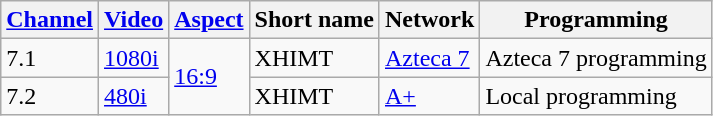<table class="wikitable sortable">
<tr>
<th><a href='#'>Channel</a></th>
<th><a href='#'>Video</a></th>
<th><a href='#'>Aspect</a></th>
<th>Short name</th>
<th>Network</th>
<th>Programming</th>
</tr>
<tr>
<td>7.1</td>
<td><a href='#'>1080i</a></td>
<td rowspan=2><a href='#'>16:9</a></td>
<td>XHIMT</td>
<td><a href='#'>Azteca 7</a></td>
<td>Azteca 7 programming</td>
</tr>
<tr>
<td>7.2</td>
<td><a href='#'>480i</a></td>
<td>XHIMT</td>
<td><a href='#'>A+</a></td>
<td>Local programming</td>
</tr>
</table>
